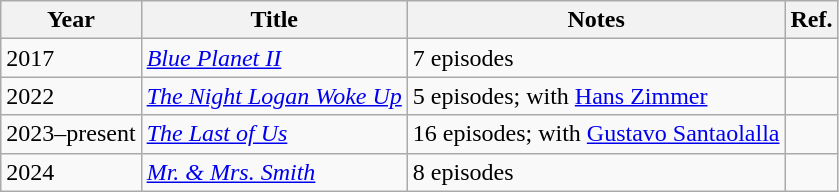<table class="wikitable">
<tr>
<th>Year</th>
<th>Title</th>
<th>Notes</th>
<th>Ref.</th>
</tr>
<tr>
<td>2017</td>
<td><em><a href='#'>Blue Planet II</a></em></td>
<td>7 episodes</td>
<td></td>
</tr>
<tr>
<td>2022</td>
<td><em><a href='#'>The Night Logan Woke Up</a></em></td>
<td>5 episodes; with <a href='#'>Hans Zimmer</a></td>
<td style="text-align: center;"></td>
</tr>
<tr>
<td>2023–present</td>
<td><em><a href='#'>The Last of Us</a></em></td>
<td>16 episodes; with <a href='#'>Gustavo Santaolalla</a></td>
<td style="text-align: center;"></td>
</tr>
<tr>
<td>2024</td>
<td><em><a href='#'>Mr. & Mrs. Smith</a></em></td>
<td>8 episodes</td>
<td style="text-align: center;"></td>
</tr>
</table>
